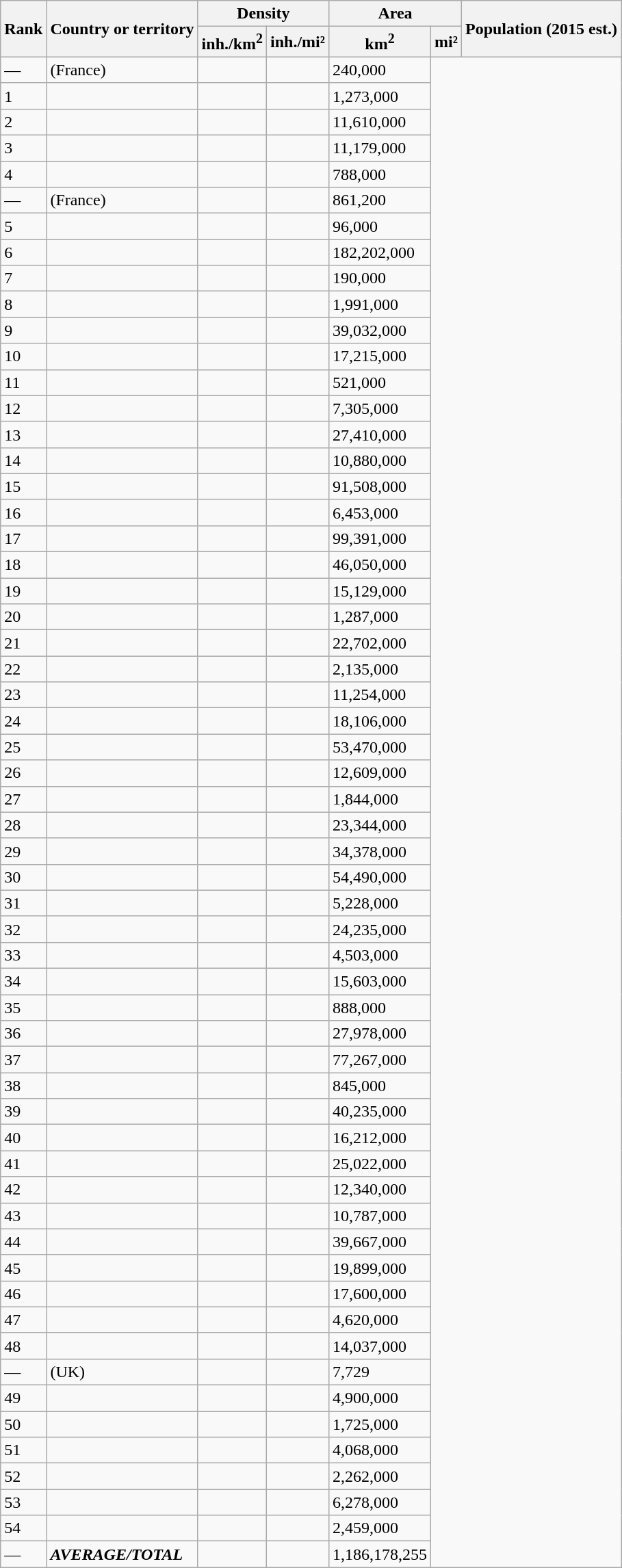<table class="wikitable sortable">
<tr>
<th scope="col" data-sort-type="number" rowspan=2>Rank</th>
<th scope="col" rowspan=2>Country or territory</th>
<th scope="col" colspan=2>Density</th>
<th scope="col" colspan=2>Area</th>
<th scope="col" data-sort-type="number" rowspan=2>Population (2015 est.)</th>
</tr>
<tr>
<th scepe="col">inh./km<sup>2</sup></th>
<th scepe="col">inh./mi²</th>
<th scepe="col">km<sup>2</sup></th>
<th scepe="col">mi²</th>
</tr>
<tr>
<td>—</td>
<td align="left"> (France)</td>
<td></td>
<td></td>
<td>240,000</td>
</tr>
<tr>
<td>1</td>
<td align="left"></td>
<td></td>
<td></td>
<td>1,273,000</td>
</tr>
<tr>
<td>2</td>
<td align="left"></td>
<td></td>
<td></td>
<td>11,610,000</td>
</tr>
<tr>
<td>3</td>
<td align="left"></td>
<td></td>
<td></td>
<td>11,179,000</td>
</tr>
<tr>
<td>4</td>
<td align="left"></td>
<td></td>
<td></td>
<td>788,000</td>
</tr>
<tr>
<td>—</td>
<td align="left"> (France)</td>
<td></td>
<td></td>
<td>861,200</td>
</tr>
<tr>
<td>5</td>
<td align="left"></td>
<td></td>
<td></td>
<td>96,000</td>
</tr>
<tr>
<td>6</td>
<td align="left"></td>
<td></td>
<td></td>
<td>182,202,000</td>
</tr>
<tr>
<td>7</td>
<td align="left"></td>
<td></td>
<td></td>
<td>190,000</td>
</tr>
<tr>
<td>8</td>
<td align="left"></td>
<td></td>
<td></td>
<td>1,991,000</td>
</tr>
<tr>
<td>9</td>
<td align="left"></td>
<td></td>
<td></td>
<td>39,032,000</td>
</tr>
<tr>
<td>10</td>
<td align="left"></td>
<td></td>
<td></td>
<td>17,215,000</td>
</tr>
<tr>
<td>11</td>
<td align="left"></td>
<td></td>
<td></td>
<td>521,000</td>
</tr>
<tr>
<td>12</td>
<td align="left"></td>
<td></td>
<td></td>
<td>7,305,000</td>
</tr>
<tr>
<td>13</td>
<td align="left"></td>
<td></td>
<td></td>
<td>27,410,000</td>
</tr>
<tr>
<td>14</td>
<td align="left"></td>
<td></td>
<td></td>
<td>10,880,000</td>
</tr>
<tr>
<td>15</td>
<td align="left"></td>
<td></td>
<td></td>
<td>91,508,000</td>
</tr>
<tr>
<td>16</td>
<td align="left"></td>
<td></td>
<td></td>
<td>6,453,000</td>
</tr>
<tr>
<td>17</td>
<td align="left"></td>
<td></td>
<td></td>
<td>99,391,000</td>
</tr>
<tr>
<td>18</td>
<td align="left"></td>
<td></td>
<td></td>
<td>46,050,000</td>
</tr>
<tr>
<td>19</td>
<td align="left"></td>
<td></td>
<td></td>
<td>15,129,000</td>
</tr>
<tr>
<td>20</td>
<td align="left"></td>
<td></td>
<td></td>
<td>1,287,000</td>
</tr>
<tr>
<td>21</td>
<td align="left"></td>
<td></td>
<td></td>
<td>22,702,000</td>
</tr>
<tr>
<td>22</td>
<td align="left"></td>
<td></td>
<td></td>
<td>2,135,000</td>
</tr>
<tr>
<td>23</td>
<td align="left"></td>
<td></td>
<td></td>
<td>11,254,000</td>
</tr>
<tr>
<td>24</td>
<td align="left"></td>
<td></td>
<td></td>
<td>18,106,000</td>
</tr>
<tr>
<td>25</td>
<td align="left"></td>
<td></td>
<td></td>
<td>53,470,000</td>
</tr>
<tr>
<td>26</td>
<td align="left"></td>
<td></td>
<td></td>
<td>12,609,000</td>
</tr>
<tr>
<td>27</td>
<td align="left"></td>
<td></td>
<td></td>
<td>1,844,000</td>
</tr>
<tr>
<td>28</td>
<td align="left"></td>
<td></td>
<td></td>
<td>23,344,000</td>
</tr>
<tr>
<td>29</td>
<td align="left"></td>
<td></td>
<td></td>
<td>34,378,000</td>
</tr>
<tr>
<td>30</td>
<td align="left"></td>
<td></td>
<td></td>
<td>54,490,000</td>
</tr>
<tr>
<td>31</td>
<td align="left"></td>
<td></td>
<td></td>
<td>5,228,000</td>
</tr>
<tr>
<td>32</td>
<td align="left"></td>
<td></td>
<td></td>
<td>24,235,000</td>
</tr>
<tr>
<td>33</td>
<td align="left"></td>
<td></td>
<td></td>
<td>4,503,000</td>
</tr>
<tr>
<td>34</td>
<td align="left"></td>
<td></td>
<td></td>
<td>15,603,000</td>
</tr>
<tr>
<td>35</td>
<td align="left"></td>
<td></td>
<td></td>
<td>888,000</td>
</tr>
<tr>
<td>36</td>
<td align="left"></td>
<td></td>
<td></td>
<td>27,978,000</td>
</tr>
<tr>
<td>37</td>
<td align="left"></td>
<td></td>
<td></td>
<td>77,267,000</td>
</tr>
<tr>
<td>38</td>
<td align="left"></td>
<td></td>
<td></td>
<td>845,000</td>
</tr>
<tr>
<td>39</td>
<td align="left"></td>
<td></td>
<td></td>
<td>40,235,000</td>
</tr>
<tr>
<td>40</td>
<td align="left"></td>
<td></td>
<td></td>
<td>16,212,000</td>
</tr>
<tr>
<td>41</td>
<td align="left"></td>
<td></td>
<td></td>
<td>25,022,000</td>
</tr>
<tr>
<td>42</td>
<td align="left"></td>
<td></td>
<td></td>
<td>12,340,000</td>
</tr>
<tr>
<td>43</td>
<td align="left"></td>
<td></td>
<td></td>
<td>10,787,000</td>
</tr>
<tr>
<td>44</td>
<td align="left"></td>
<td></td>
<td></td>
<td>39,667,000</td>
</tr>
<tr>
<td>45</td>
<td align="left"></td>
<td></td>
<td></td>
<td>19,899,000</td>
</tr>
<tr>
<td>46</td>
<td align="left"></td>
<td></td>
<td></td>
<td>17,600,000</td>
</tr>
<tr>
<td>47</td>
<td align="left"></td>
<td></td>
<td></td>
<td>4,620,000</td>
</tr>
<tr>
<td>48</td>
<td align="left"></td>
<td></td>
<td></td>
<td>14,037,000</td>
</tr>
<tr>
<td>—</td>
<td align="left"> (UK)</td>
<td></td>
<td></td>
<td>7,729</td>
</tr>
<tr>
<td>49</td>
<td align="left"></td>
<td></td>
<td></td>
<td>4,900,000</td>
</tr>
<tr>
<td>50</td>
<td align="left"></td>
<td></td>
<td></td>
<td>1,725,000</td>
</tr>
<tr>
<td>51</td>
<td align="left"></td>
<td></td>
<td></td>
<td>4,068,000</td>
</tr>
<tr>
<td>52</td>
<td align="left"></td>
<td></td>
<td></td>
<td>2,262,000</td>
</tr>
<tr>
<td>53</td>
<td align="left"></td>
<td></td>
<td></td>
<td>6,278,000</td>
</tr>
<tr>
<td>54</td>
<td align="left"></td>
<td></td>
<td></td>
<td>2,459,000</td>
</tr>
<tr>
<td>—</td>
<td align="left"><strong><em>AVERAGE/TOTAL</em></strong></td>
<td></td>
<td></td>
<td>1,186,178,255</td>
</tr>
</table>
